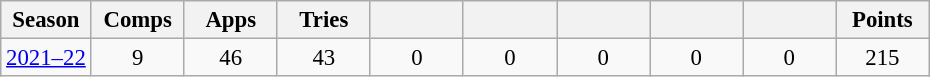<table class="wikitable" style="text-align:center; font-size:95%">
<tr>
<th>Season</th>
<th width=55>Comps</th>
<th width=55>Apps</th>
<th width=55>Tries</th>
<th width=55></th>
<th width=55></th>
<th width=55></th>
<th width=55></th>
<th width=55></th>
<th width=55>Points</th>
</tr>
<tr>
<td><a href='#'>2021–22</a></td>
<td>9</td>
<td>46</td>
<td>43</td>
<td>0</td>
<td>0</td>
<td>0</td>
<td>0</td>
<td>0</td>
<td>215</td>
</tr>
</table>
